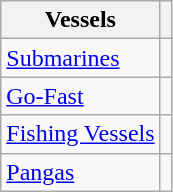<table class="wikitable">
<tr>
<th>Vessels</th>
<th></th>
</tr>
<tr>
<td><a href='#'>Submarines</a></td>
<td></td>
</tr>
<tr>
<td><a href='#'>Go-Fast</a></td>
<td></td>
</tr>
<tr>
<td><a href='#'>Fishing Vessels</a></td>
<td></td>
</tr>
<tr>
<td><a href='#'>Pangas</a></td>
<td></td>
</tr>
</table>
